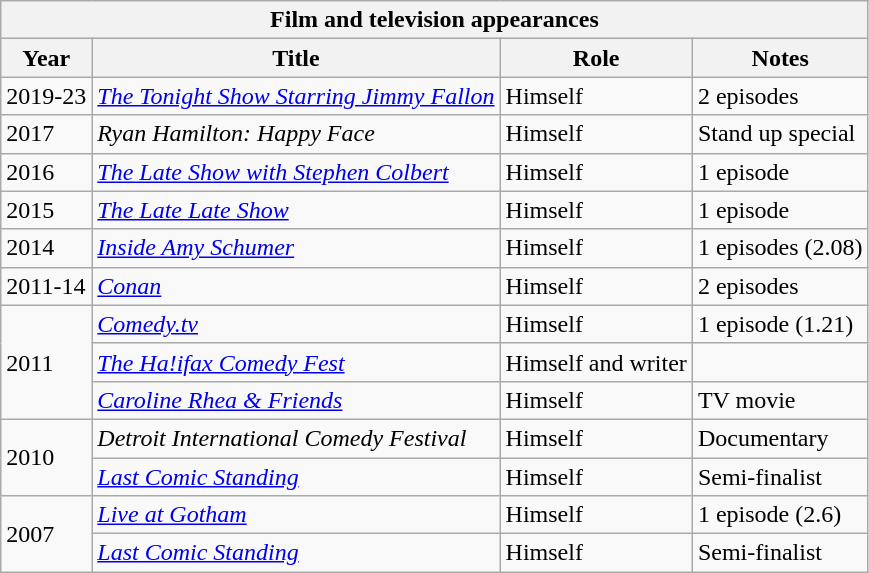<table class= wikitable>
<tr>
<th colspan="4">Film and television appearances</th>
</tr>
<tr>
<th>Year</th>
<th>Title</th>
<th>Role</th>
<th>Notes</th>
</tr>
<tr>
<td>2019-23</td>
<td><em><a href='#'>The Tonight Show Starring Jimmy Fallon</a></em></td>
<td>Himself</td>
<td>2 episodes</td>
</tr>
<tr>
<td>2017</td>
<td><em>Ryan Hamilton: Happy Face</em></td>
<td>Himself</td>
<td>Stand up special</td>
</tr>
<tr>
<td>2016</td>
<td><em><a href='#'>The Late Show with Stephen Colbert</a></em></td>
<td>Himself</td>
<td>1 episode</td>
</tr>
<tr>
<td>2015</td>
<td><em><a href='#'>The Late Late Show</a></em></td>
<td>Himself</td>
<td>1 episode</td>
</tr>
<tr>
<td>2014</td>
<td><em><a href='#'>Inside Amy Schumer</a></em></td>
<td>Himself</td>
<td>1 episodes (2.08)</td>
</tr>
<tr>
<td>2011-14</td>
<td><em><a href='#'>Conan</a></em></td>
<td>Himself</td>
<td>2 episodes</td>
</tr>
<tr>
<td rowspan="3">2011</td>
<td><em><a href='#'>Comedy.tv</a></em></td>
<td>Himself</td>
<td>1 episode (1.21)</td>
</tr>
<tr>
<td><em><a href='#'>The Ha!ifax Comedy Fest</a></em></td>
<td>Himself and writer</td>
<td></td>
</tr>
<tr>
<td><em><a href='#'>Caroline Rhea & Friends</a></em></td>
<td>Himself</td>
<td>TV movie</td>
</tr>
<tr>
<td rowspan="2">2010</td>
<td><em>Detroit International Comedy Festival</em></td>
<td>Himself</td>
<td>Documentary</td>
</tr>
<tr>
<td><em><a href='#'>Last Comic Standing</a></em></td>
<td>Himself</td>
<td>Semi-finalist</td>
</tr>
<tr>
<td rowspan="2">2007</td>
<td><em><a href='#'>Live at Gotham</a></em></td>
<td>Himself</td>
<td>1 episode (2.6)</td>
</tr>
<tr>
<td><em><a href='#'>Last Comic Standing</a></em></td>
<td>Himself</td>
<td>Semi-finalist</td>
</tr>
</table>
